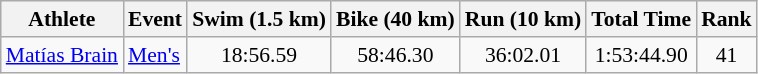<table class="wikitable" style="font-size:90%">
<tr>
<th>Athlete</th>
<th>Event</th>
<th>Swim (1.5 km)</th>
<th>Bike (40 km)</th>
<th>Run (10 km)</th>
<th>Total Time</th>
<th>Rank</th>
</tr>
<tr align=center>
<td align=left><a href='#'>Matías Brain</a></td>
<td align=left><a href='#'>Men's</a></td>
<td>18:56.59</td>
<td>58:46.30</td>
<td>36:02.01</td>
<td>1:53:44.90</td>
<td>41</td>
</tr>
</table>
